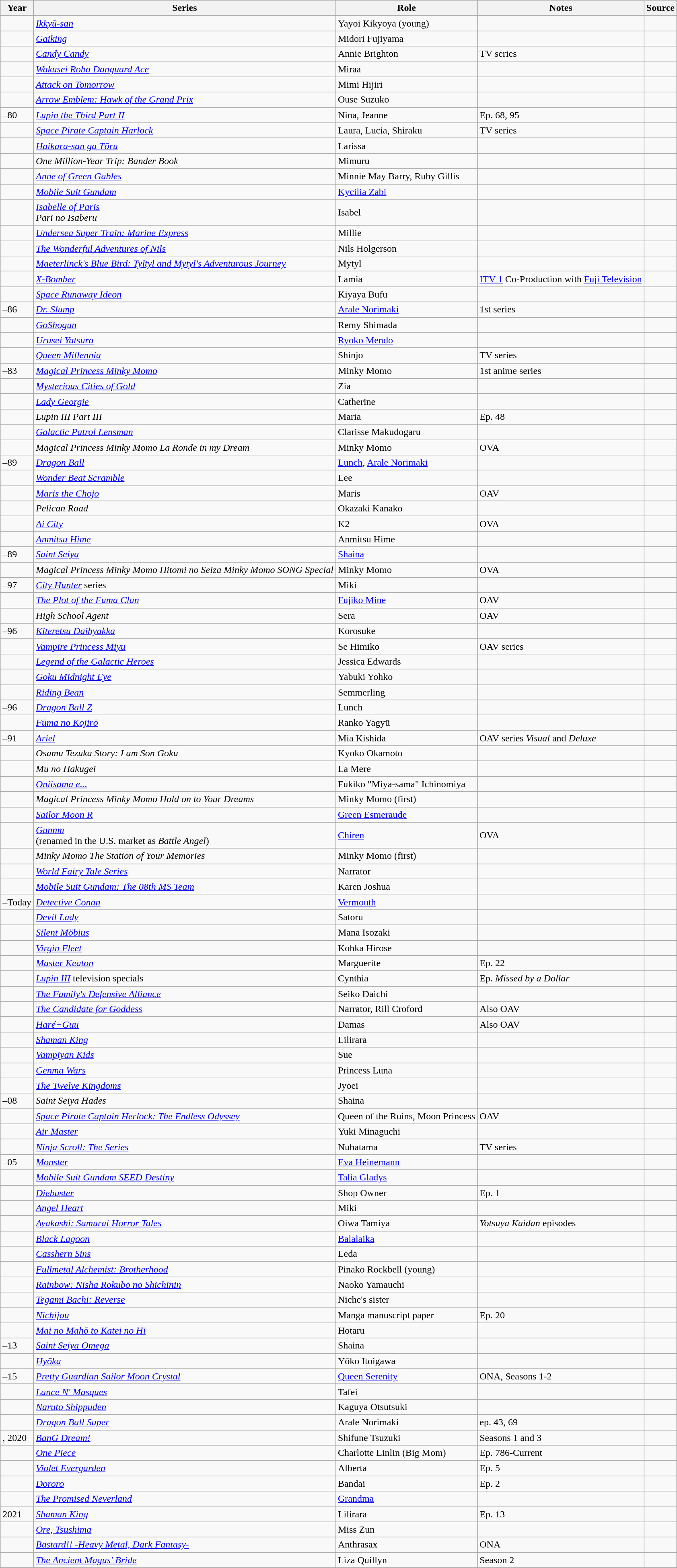<table class="wikitable sortable plainrowheaders">
<tr>
<th>Year</th>
<th>Series</th>
<th>Role</th>
<th class="unsortable">Notes</th>
<th class="unsortable">Source</th>
</tr>
<tr>
<td></td>
<td><em><a href='#'>Ikkyū-san</a></em></td>
<td>Yayoi Kikyoya (young)</td>
<td></td>
<td></td>
</tr>
<tr>
<td></td>
<td><em><a href='#'>Gaiking</a></em></td>
<td>Midori Fujiyama</td>
<td></td>
<td></td>
</tr>
<tr>
<td></td>
<td><em><a href='#'>Candy Candy</a></em></td>
<td>Annie Brighton</td>
<td>TV series</td>
<td></td>
</tr>
<tr>
<td></td>
<td><em><a href='#'>Wakusei Robo Danguard Ace</a></em></td>
<td>Miraa</td>
<td></td>
<td></td>
</tr>
<tr>
<td></td>
<td><em><a href='#'>Attack on Tomorrow</a></em></td>
<td>Mimi Hijiri</td>
<td></td>
<td></td>
</tr>
<tr>
<td></td>
<td><em><a href='#'>Arrow Emblem: Hawk of the Grand Prix</a></em></td>
<td>Ouse Suzuko</td>
<td></td>
<td></td>
</tr>
<tr>
<td>–80</td>
<td><em><a href='#'>Lupin the Third Part II</a></em></td>
<td>Nina, Jeanne</td>
<td>Ep. 68, 95</td>
<td></td>
</tr>
<tr>
<td></td>
<td><em><a href='#'>Space Pirate Captain Harlock</a></em></td>
<td>Laura, Lucia, Shiraku</td>
<td>TV series</td>
<td></td>
</tr>
<tr>
<td></td>
<td><em><a href='#'>Haikara-san ga Tōru</a></em></td>
<td>Larissa</td>
<td></td>
<td></td>
</tr>
<tr>
<td></td>
<td><em>One Million-Year Trip: Bander Book</em></td>
<td>Mimuru</td>
<td></td>
<td></td>
</tr>
<tr>
<td></td>
<td><em><a href='#'>Anne of Green Gables</a></em></td>
<td>Minnie May Barry, Ruby Gillis</td>
<td></td>
<td></td>
</tr>
<tr>
<td></td>
<td><em><a href='#'>Mobile Suit Gundam</a></em></td>
<td><a href='#'>Kycilia Zabi</a></td>
<td></td>
<td> </td>
</tr>
<tr>
<td></td>
<td><em><a href='#'>Isabelle of Paris</a></em><br><em>Pari no Isaberu</em></td>
<td>Isabel</td>
<td></td>
<td></td>
</tr>
<tr>
<td></td>
<td><em><a href='#'>Undersea Super Train: Marine Express</a></em></td>
<td>Millie</td>
<td></td>
<td></td>
</tr>
<tr>
<td></td>
<td><em><a href='#'>The Wonderful Adventures of Nils</a></em></td>
<td>Nils Holgerson</td>
<td></td>
<td></td>
</tr>
<tr>
<td></td>
<td><em><a href='#'>Maeterlinck's Blue Bird: Tyltyl and Mytyl's Adventurous Journey</a></em></td>
<td>Mytyl</td>
<td></td>
<td></td>
</tr>
<tr>
<td></td>
<td><em><a href='#'>X-Bomber</a></em></td>
<td>Lamia</td>
<td><a href='#'>ITV 1</a> Co-Production with <a href='#'>Fuji Television</a></td>
<td></td>
</tr>
<tr>
<td></td>
<td><em><a href='#'>Space Runaway Ideon</a></em></td>
<td>Kiyaya Bufu</td>
<td></td>
<td></td>
</tr>
<tr>
<td>–86</td>
<td><em><a href='#'>Dr. Slump</a></em></td>
<td><a href='#'>Arale Norimaki</a></td>
<td>1st series</td>
<td></td>
</tr>
<tr>
<td></td>
<td><em><a href='#'>GoShogun</a></em></td>
<td>Remy Shimada</td>
<td></td>
<td></td>
</tr>
<tr>
<td></td>
<td><em><a href='#'>Urusei Yatsura</a></em></td>
<td><a href='#'>Ryoko Mendo</a></td>
<td></td>
<td></td>
</tr>
<tr>
<td></td>
<td><em><a href='#'>Queen Millennia</a></em></td>
<td>Shinjo</td>
<td>TV series</td>
<td></td>
</tr>
<tr>
<td>–83</td>
<td><em><a href='#'>Magical Princess Minky Momo</a></em></td>
<td>Minky Momo</td>
<td>1st anime series</td>
<td></td>
</tr>
<tr>
<td></td>
<td><em><a href='#'>Mysterious Cities of Gold</a></em></td>
<td>Zia</td>
<td></td>
<td></td>
</tr>
<tr>
<td></td>
<td><em><a href='#'>Lady Georgie</a></em></td>
<td>Catherine</td>
<td></td>
<td></td>
</tr>
<tr>
<td></td>
<td><em>Lupin III Part III</em></td>
<td>Maria</td>
<td>Ep. 48</td>
<td></td>
</tr>
<tr>
<td></td>
<td><em><a href='#'>Galactic Patrol Lensman</a></em></td>
<td>Clarisse Makudogaru</td>
<td></td>
<td></td>
</tr>
<tr>
<td></td>
<td><em>Magical Princess Minky Momo La Ronde in my Dream</em></td>
<td>Minky Momo</td>
<td>OVA</td>
<td></td>
</tr>
<tr>
<td>–89</td>
<td><em><a href='#'>Dragon Ball</a></em></td>
<td><a href='#'>Lunch</a>, <a href='#'>Arale Norimaki</a></td>
<td></td>
<td></td>
</tr>
<tr>
<td></td>
<td><em><a href='#'>Wonder Beat Scramble</a></em></td>
<td>Lee</td>
<td></td>
<td></td>
</tr>
<tr>
<td></td>
<td><em><a href='#'>Maris the Chojo</a></em></td>
<td>Maris</td>
<td>OAV</td>
<td></td>
</tr>
<tr>
<td></td>
<td><em>Pelican Road</em></td>
<td>Okazaki Kanako</td>
<td></td>
<td></td>
</tr>
<tr>
<td></td>
<td><em><a href='#'>Ai City</a></em></td>
<td>K2</td>
<td>OVA</td>
<td></td>
</tr>
<tr>
<td></td>
<td><em><a href='#'>Anmitsu Hime</a></em></td>
<td>Anmitsu Hime</td>
<td></td>
<td></td>
</tr>
<tr>
<td>–89</td>
<td><em><a href='#'>Saint Seiya</a></em></td>
<td><a href='#'>Shaina</a></td>
<td></td>
<td></td>
</tr>
<tr>
<td></td>
<td><em>Magical Princess Minky Momo Hitomi no Seiza Minky Momo SONG Special</em></td>
<td>Minky Momo</td>
<td>OVA</td>
<td></td>
</tr>
<tr>
<td>–97</td>
<td><em><a href='#'>City Hunter</a></em> series</td>
<td>Miki</td>
<td></td>
<td></td>
</tr>
<tr>
<td></td>
<td><em><a href='#'>The Plot of the Fuma Clan</a></em></td>
<td><a href='#'>Fujiko Mine</a></td>
<td>OAV</td>
<td></td>
</tr>
<tr>
<td></td>
<td><em>High School Agent</em></td>
<td>Sera</td>
<td>OAV</td>
<td></td>
</tr>
<tr>
<td>–96</td>
<td><em><a href='#'>Kiteretsu Daihyakka</a></em></td>
<td>Korosuke</td>
<td></td>
<td></td>
</tr>
<tr>
<td></td>
<td><em><a href='#'>Vampire Princess Miyu</a></em></td>
<td>Se Himiko</td>
<td>OAV series</td>
<td></td>
</tr>
<tr>
<td></td>
<td><em><a href='#'>Legend of the Galactic Heroes</a></em></td>
<td>Jessica Edwards</td>
<td></td>
<td></td>
</tr>
<tr>
<td></td>
<td><em><a href='#'>Goku Midnight Eye</a></em></td>
<td>Yabuki Yohko</td>
<td></td>
<td></td>
</tr>
<tr>
<td></td>
<td><em><a href='#'>Riding Bean</a></em></td>
<td>Semmerling</td>
<td></td>
<td></td>
</tr>
<tr>
<td>–96</td>
<td><em><a href='#'>Dragon Ball Z</a></em></td>
<td>Lunch</td>
<td></td>
<td></td>
</tr>
<tr>
<td></td>
<td><em><a href='#'>Fūma no Kojirō</a></em></td>
<td>Ranko Yagyū</td>
<td></td>
<td></td>
</tr>
<tr>
<td>–91</td>
<td><em><a href='#'>Ariel</a></em></td>
<td>Mia Kishida</td>
<td>OAV series <em>Visual</em> and <em>Deluxe</em></td>
<td></td>
</tr>
<tr>
<td></td>
<td><em>Osamu Tezuka Story: I am Son Goku</em></td>
<td>Kyoko Okamoto</td>
<td></td>
<td></td>
</tr>
<tr>
<td></td>
<td><em>Mu no Hakugei</em></td>
<td>La Mere</td>
<td></td>
<td></td>
</tr>
<tr>
<td></td>
<td><em><a href='#'>Oniisama e...</a></em></td>
<td>Fukiko "Miya-sama" Ichinomiya</td>
<td></td>
<td></td>
</tr>
<tr>
<td></td>
<td><em>Magical Princess Minky Momo Hold on to Your Dreams</em></td>
<td>Minky Momo (first)</td>
<td></td>
<td></td>
</tr>
<tr>
<td></td>
<td><em><a href='#'>Sailor Moon R</a></em></td>
<td><a href='#'>Green Esmeraude</a></td>
<td></td>
<td></td>
</tr>
<tr>
<td></td>
<td><em><a href='#'>Gunnm</a></em><br>(renamed in the U.S. market as <em>Battle Angel</em>)</td>
<td><a href='#'>Chiren</a></td>
<td>OVA</td>
<td></td>
</tr>
<tr>
<td></td>
<td><em>Minky Momo The Station of Your Memories</em></td>
<td>Minky Momo (first)</td>
<td></td>
<td></td>
</tr>
<tr>
<td></td>
<td><em><a href='#'>World Fairy Tale Series</a></em></td>
<td>Narrator</td>
<td></td>
<td></td>
</tr>
<tr>
<td></td>
<td><em><a href='#'>Mobile Suit Gundam: The 08th MS Team</a></em></td>
<td>Karen Joshua</td>
<td></td>
<td></td>
</tr>
<tr>
<td>–Today</td>
<td><em><a href='#'>Detective Conan</a></em></td>
<td><a href='#'>Vermouth</a></td>
<td></td>
<td></td>
</tr>
<tr>
<td></td>
<td><em><a href='#'>Devil Lady</a></em></td>
<td>Satoru</td>
<td></td>
<td></td>
</tr>
<tr>
<td></td>
<td><em><a href='#'>Silent Möbius</a></em></td>
<td>Mana Isozaki</td>
<td></td>
<td></td>
</tr>
<tr>
<td></td>
<td><em><a href='#'>Virgin Fleet</a></em></td>
<td>Kohka Hirose</td>
<td></td>
<td></td>
</tr>
<tr>
<td></td>
<td><em><a href='#'>Master Keaton</a></em></td>
<td>Marguerite</td>
<td>Ep. 22</td>
<td></td>
</tr>
<tr>
<td></td>
<td><em><a href='#'>Lupin III</a></em> television specials</td>
<td>Cynthia</td>
<td>Ep. <em>Missed by a Dollar</em></td>
<td></td>
</tr>
<tr>
<td></td>
<td><em><a href='#'>The Family's Defensive Alliance</a></em></td>
<td>Seiko Daichi</td>
<td></td>
<td></td>
</tr>
<tr>
<td></td>
<td><em><a href='#'>The Candidate for Goddess</a></em></td>
<td>Narrator, Rill Croford</td>
<td>Also OAV</td>
<td></td>
</tr>
<tr>
<td></td>
<td><em><a href='#'>Haré+Guu</a></em></td>
<td>Damas</td>
<td>Also OAV</td>
<td></td>
</tr>
<tr>
<td></td>
<td><em><a href='#'>Shaman King</a></em></td>
<td>Lilirara</td>
<td></td>
<td></td>
</tr>
<tr>
<td></td>
<td><em><a href='#'>Vampiyan Kids</a></em></td>
<td>Sue</td>
<td></td>
<td></td>
</tr>
<tr>
<td></td>
<td><em><a href='#'>Genma Wars</a></em></td>
<td>Princess Luna</td>
<td></td>
<td></td>
</tr>
<tr>
<td></td>
<td><em><a href='#'>The Twelve Kingdoms</a></em></td>
<td>Jyoei</td>
<td></td>
<td></td>
</tr>
<tr>
<td>–08</td>
<td><em>Saint Seiya Hades</em></td>
<td>Shaina</td>
<td></td>
<td></td>
</tr>
<tr>
<td></td>
<td><em><a href='#'>Space Pirate Captain Herlock: The Endless Odyssey</a></em></td>
<td>Queen of the Ruins, Moon Princess</td>
<td>OAV</td>
<td></td>
</tr>
<tr>
<td></td>
<td><em><a href='#'>Air Master</a></em></td>
<td>Yuki Minaguchi</td>
<td></td>
<td></td>
</tr>
<tr>
<td></td>
<td><em><a href='#'>Ninja Scroll: The Series</a></em></td>
<td>Nubatama</td>
<td>TV series</td>
<td></td>
</tr>
<tr>
<td>–05</td>
<td><em><a href='#'>Monster</a></em></td>
<td><a href='#'>Eva Heinemann</a></td>
<td></td>
<td></td>
</tr>
<tr>
<td></td>
<td><em><a href='#'>Mobile Suit Gundam SEED Destiny</a></em></td>
<td><a href='#'>Talia Gladys</a></td>
<td></td>
<td></td>
</tr>
<tr>
<td></td>
<td><em><a href='#'>Diebuster</a></em></td>
<td>Shop Owner</td>
<td>Ep. 1</td>
<td></td>
</tr>
<tr>
<td></td>
<td><em><a href='#'>Angel Heart</a></em></td>
<td>Miki</td>
<td></td>
<td></td>
</tr>
<tr>
<td></td>
<td><em><a href='#'>Ayakashi: Samurai Horror Tales</a></em></td>
<td>Oiwa Tamiya</td>
<td><em>Yotsuya Kaidan</em> episodes</td>
<td></td>
</tr>
<tr>
<td></td>
<td><em><a href='#'>Black Lagoon</a></em></td>
<td><a href='#'>Balalaika</a></td>
<td></td>
<td></td>
</tr>
<tr>
<td></td>
<td><em><a href='#'>Casshern Sins</a></em></td>
<td>Leda</td>
<td></td>
<td></td>
</tr>
<tr>
<td></td>
<td><em><a href='#'>Fullmetal Alchemist: Brotherhood</a></em></td>
<td>Pinako Rockbell (young)</td>
<td></td>
<td></td>
</tr>
<tr>
<td></td>
<td><em><a href='#'>Rainbow: Nisha Rokubō no Shichinin</a></em></td>
<td>Naoko Yamauchi</td>
<td></td>
<td></td>
</tr>
<tr>
<td></td>
<td><em><a href='#'>Tegami Bachi: Reverse</a></em></td>
<td>Niche's sister</td>
<td></td>
<td></td>
</tr>
<tr>
<td></td>
<td><em><a href='#'>Nichijou</a></em></td>
<td>Manga manuscript paper</td>
<td>Ep. 20</td>
<td></td>
</tr>
<tr>
<td></td>
<td><em><a href='#'>Mai no Mahō to Katei no Hi</a></em></td>
<td>Hotaru</td>
<td></td>
<td></td>
</tr>
<tr>
<td>–13</td>
<td><em><a href='#'>Saint Seiya Omega</a></em></td>
<td>Shaina</td>
<td></td>
<td></td>
</tr>
<tr>
<td></td>
<td><em><a href='#'>Hyōka</a></em></td>
<td>Yōko Itoigawa</td>
<td></td>
<td></td>
</tr>
<tr>
<td>–15</td>
<td><em><a href='#'>Pretty Guardian Sailor Moon Crystal</a></em></td>
<td><a href='#'>Queen Serenity</a></td>
<td>ONA, Seasons 1-2 </td>
<td></td>
</tr>
<tr>
<td></td>
<td><em><a href='#'>Lance N' Masques</a></em></td>
<td>Tafei</td>
<td></td>
<td></td>
</tr>
<tr>
<td></td>
<td><em><a href='#'>Naruto Shippuden</a></em></td>
<td>Kaguya Ōtsutsuki</td>
<td></td>
<td></td>
</tr>
<tr>
<td></td>
<td><em><a href='#'>Dragon Ball Super</a></em></td>
<td>Arale Norimaki</td>
<td>ep. 43, 69</td>
<td></td>
</tr>
<tr>
<td>, 2020</td>
<td><em><a href='#'>BanG Dream!</a></em></td>
<td>Shifune Tsuzuki</td>
<td>Seasons 1 and 3</td>
<td></td>
</tr>
<tr>
<td></td>
<td><em><a href='#'>One Piece</a></em></td>
<td>Charlotte Linlin (Big Mom)</td>
<td>Ep. 786-Current</td>
<td></td>
</tr>
<tr>
<td></td>
<td><em><a href='#'>Violet Evergarden</a></em></td>
<td>Alberta</td>
<td>Ep. 5</td>
<td></td>
</tr>
<tr>
<td></td>
<td><em><a href='#'>Dororo</a></em></td>
<td>Bandai</td>
<td>Ep. 2</td>
<td></td>
</tr>
<tr>
<td></td>
<td><em><a href='#'>The Promised Neverland</a></em></td>
<td><a href='#'>Grandma</a></td>
<td></td>
<td></td>
</tr>
<tr>
<td>2021</td>
<td><a href='#'><em>Shaman King</em></a></td>
<td>Lilirara</td>
<td>Ep. 13</td>
<td></td>
</tr>
<tr>
<td></td>
<td><em><a href='#'>Ore, Tsushima</a></em></td>
<td>Miss Zun</td>
<td></td>
<td></td>
</tr>
<tr>
<td></td>
<td><em><a href='#'>Bastard!! -Heavy Metal, Dark Fantasy-</a></em></td>
<td>Anthrasax</td>
<td>ONA</td>
<td></td>
</tr>
<tr>
<td></td>
<td><em><a href='#'>The Ancient Magus' Bride</a></em></td>
<td>Liza Quillyn</td>
<td>Season 2</td>
<td></td>
</tr>
<tr>
</tr>
</table>
